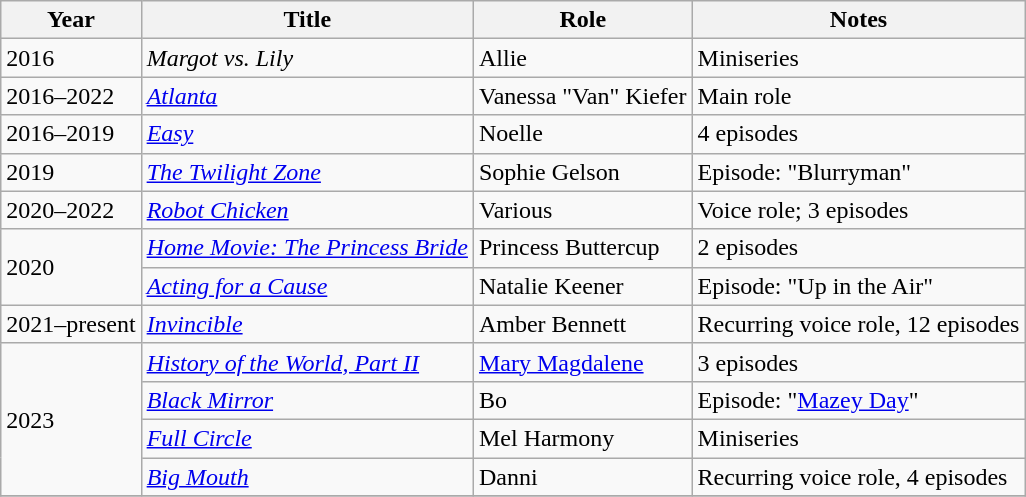<table class="wikitable sortable">
<tr>
<th scope="col">Year</th>
<th scope="col">Title</th>
<th scope="col">Role</th>
<th scope="col" class="unsortable">Notes</th>
</tr>
<tr>
<td>2016</td>
<td><em>Margot vs. Lily</em></td>
<td>Allie</td>
<td>Miniseries</td>
</tr>
<tr>
<td>2016–2022</td>
<td><em><a href='#'>Atlanta</a></em></td>
<td>Vanessa "Van" Kiefer</td>
<td>Main role</td>
</tr>
<tr>
<td>2016–2019</td>
<td><em><a href='#'>Easy</a></em></td>
<td>Noelle</td>
<td>4 episodes</td>
</tr>
<tr>
<td>2019</td>
<td><em><a href='#'>The Twilight Zone</a></em></td>
<td>Sophie Gelson</td>
<td>Episode: "Blurryman"</td>
</tr>
<tr>
<td>2020–2022</td>
<td><em><a href='#'>Robot Chicken</a></em></td>
<td>Various</td>
<td>Voice role; 3 episodes</td>
</tr>
<tr>
<td rowspan="2">2020</td>
<td><em><a href='#'>Home Movie: The Princess Bride</a></em></td>
<td>Princess Buttercup</td>
<td>2 episodes</td>
</tr>
<tr>
<td><em><a href='#'>Acting for a Cause</a></em></td>
<td>Natalie Keener</td>
<td>Episode: "Up in the Air"</td>
</tr>
<tr>
<td>2021–present</td>
<td><em><a href='#'>Invincible</a></em></td>
<td>Amber Bennett</td>
<td>Recurring voice role, 12 episodes</td>
</tr>
<tr>
<td rowspan="4">2023</td>
<td><em><a href='#'>History of the World, Part II</a></em></td>
<td><a href='#'>Mary Magdalene</a></td>
<td>3 episodes</td>
</tr>
<tr>
<td><em><a href='#'>Black Mirror</a></em></td>
<td>Bo</td>
<td>Episode: "<a href='#'>Mazey Day</a>"</td>
</tr>
<tr>
<td><em><a href='#'>Full Circle</a></em></td>
<td>Mel Harmony</td>
<td>Miniseries</td>
</tr>
<tr>
<td><em><a href='#'>Big Mouth</a></em></td>
<td>Danni</td>
<td>Recurring voice role, 4 episodes</td>
</tr>
<tr>
</tr>
</table>
